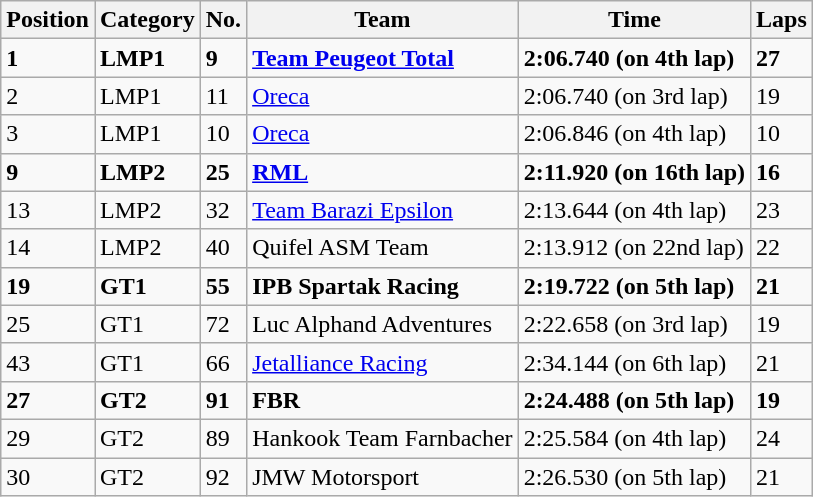<table class="wikitable">
<tr>
<th>Position</th>
<th>Category</th>
<th>No.</th>
<th>Team</th>
<th>Time</th>
<th>Laps</th>
</tr>
<tr>
<td><strong>1</strong></td>
<td><strong>LMP1</strong></td>
<td><strong>9</strong></td>
<td><strong><a href='#'>Team Peugeot Total</a></strong></td>
<td><strong>2:06.740 (on 4th lap)</strong></td>
<td><strong>27</strong></td>
</tr>
<tr>
<td>2</td>
<td>LMP1</td>
<td>11</td>
<td><a href='#'>Oreca</a></td>
<td>2:06.740 (on 3rd lap)</td>
<td>19</td>
</tr>
<tr>
<td>3</td>
<td>LMP1</td>
<td>10</td>
<td><a href='#'>Oreca</a></td>
<td>2:06.846 (on 4th lap)</td>
<td>10</td>
</tr>
<tr>
<td><strong>9</strong></td>
<td><strong>LMP2</strong></td>
<td><strong>25</strong></td>
<td><strong><a href='#'>RML</a></strong></td>
<td><strong>2:11.920 (on 16th lap)</strong></td>
<td><strong>16</strong></td>
</tr>
<tr>
<td>13</td>
<td>LMP2</td>
<td>32</td>
<td><a href='#'>Team Barazi Epsilon</a></td>
<td>2:13.644 (on 4th lap)</td>
<td>23</td>
</tr>
<tr>
<td>14</td>
<td>LMP2</td>
<td>40</td>
<td>Quifel ASM Team</td>
<td>2:13.912 (on 22nd lap)</td>
<td>22</td>
</tr>
<tr>
<td><strong>19</strong></td>
<td><strong>GT1</strong></td>
<td><strong>55</strong></td>
<td><strong>IPB Spartak Racing</strong></td>
<td><strong>2:19.722 (on 5th lap)</strong></td>
<td><strong>21</strong></td>
</tr>
<tr>
<td>25</td>
<td>GT1</td>
<td>72</td>
<td>Luc Alphand Adventures</td>
<td>2:22.658 (on 3rd lap)</td>
<td>19</td>
</tr>
<tr>
<td>43</td>
<td>GT1</td>
<td>66</td>
<td><a href='#'>Jetalliance Racing</a></td>
<td>2:34.144 (on 6th lap)</td>
<td>21</td>
</tr>
<tr>
<td><strong>27</strong></td>
<td><strong>GT2</strong></td>
<td><strong>91</strong></td>
<td><strong>FBR</strong></td>
<td><strong>2:24.488 (on 5th lap)</strong></td>
<td><strong>19</strong></td>
</tr>
<tr>
<td>29</td>
<td>GT2</td>
<td>89</td>
<td>Hankook Team Farnbacher</td>
<td>2:25.584 (on 4th lap)</td>
<td>24</td>
</tr>
<tr>
<td>30</td>
<td>GT2</td>
<td>92</td>
<td>JMW Motorsport</td>
<td>2:26.530 (on 5th lap)</td>
<td>21</td>
</tr>
</table>
